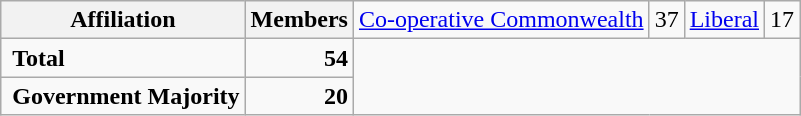<table class="wikitable">
<tr>
<th colspan="2">Affiliation</th>
<th>Members<br></th>
<td><a href='#'>Co-operative Commonwealth</a></td>
<td align="right">37<br></td>
<td><a href='#'>Liberal</a></td>
<td align="right">17</td>
</tr>
<tr>
<td colspan="2" rowspan="1"> <strong>Total</strong><br></td>
<td align="right"><strong>54</strong></td>
</tr>
<tr>
<td colspan="2" rowspan="1"> <strong>Government Majority</strong><br></td>
<td align="right"><strong>20</strong></td>
</tr>
</table>
